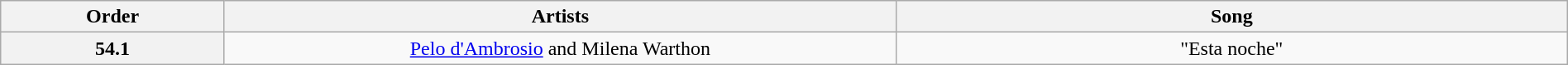<table class="wikitable" style="text-align: center; width:100%">
<tr>
<th style="width:05%">Order</th>
<th style="width:15%">Artists</th>
<th style="width:15%">Song</th>
</tr>
<tr>
<th>54.1</th>
<td><a href='#'>Pelo d'Ambrosio</a> and Milena Warthon</td>
<td>"Esta noche"</td>
</tr>
</table>
